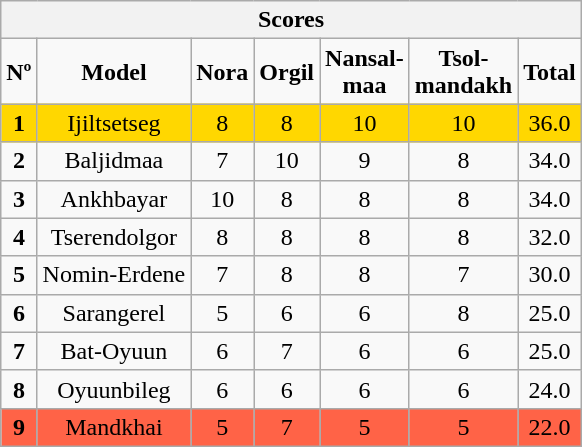<table class="wikitable collapsible autocollapse" style="text-align:center;">
<tr>
<th colspan="7">Scores</th>
</tr>
<tr>
<td><strong>Nº</strong></td>
<td><strong>Model</strong></td>
<td><strong>Nora</strong></td>
<td><strong>Orgil</strong></td>
<td><strong>Nansal-<br>maa</strong></td>
<td><strong>Tsol-<br>mandakh</strong></td>
<td><strong>Total</strong></td>
</tr>
<tr>
<td style="background:gold"><strong>1</strong></td>
<td style="background:gold">Ijiltsetseg</td>
<td style="background:gold">8</td>
<td style="background:gold">8</td>
<td style="background:gold">10</td>
<td style="background:gold">10</td>
<td style="background:gold">36.0</td>
</tr>
<tr>
<td><strong>2</strong></td>
<td>Baljidmaa</td>
<td>7</td>
<td>10</td>
<td>9</td>
<td>8</td>
<td>34.0</td>
</tr>
<tr>
<td><strong>3</strong></td>
<td>Ankhbayar</td>
<td>10</td>
<td>8</td>
<td>8</td>
<td>8</td>
<td>34.0</td>
</tr>
<tr>
<td><strong>4</strong></td>
<td>Tserendolgor</td>
<td>8</td>
<td>8</td>
<td>8</td>
<td>8</td>
<td>32.0</td>
</tr>
<tr>
<td><strong>5</strong></td>
<td>Nomin-Erdene</td>
<td>7</td>
<td>8</td>
<td>8</td>
<td>7</td>
<td>30.0</td>
</tr>
<tr>
<td><strong>6</strong></td>
<td>Sarangerel</td>
<td>5</td>
<td>6</td>
<td>6</td>
<td>8</td>
<td>25.0</td>
</tr>
<tr>
<td><strong>7</strong></td>
<td>Bat-Oyuun</td>
<td>6</td>
<td>7</td>
<td>6</td>
<td>6</td>
<td>25.0</td>
</tr>
<tr>
<td><strong>8</strong></td>
<td>Oyuunbileg</td>
<td>6</td>
<td>6</td>
<td>6</td>
<td>6</td>
<td>24.0</td>
</tr>
<tr>
<td style="background:tomato"><strong>9</strong></td>
<td style="background:tomato">Mandkhai</td>
<td style="background:tomato">5</td>
<td style="background:tomato">7</td>
<td style="background:tomato">5</td>
<td style="background:tomato">5</td>
<td style="background:tomato">22.0</td>
</tr>
</table>
